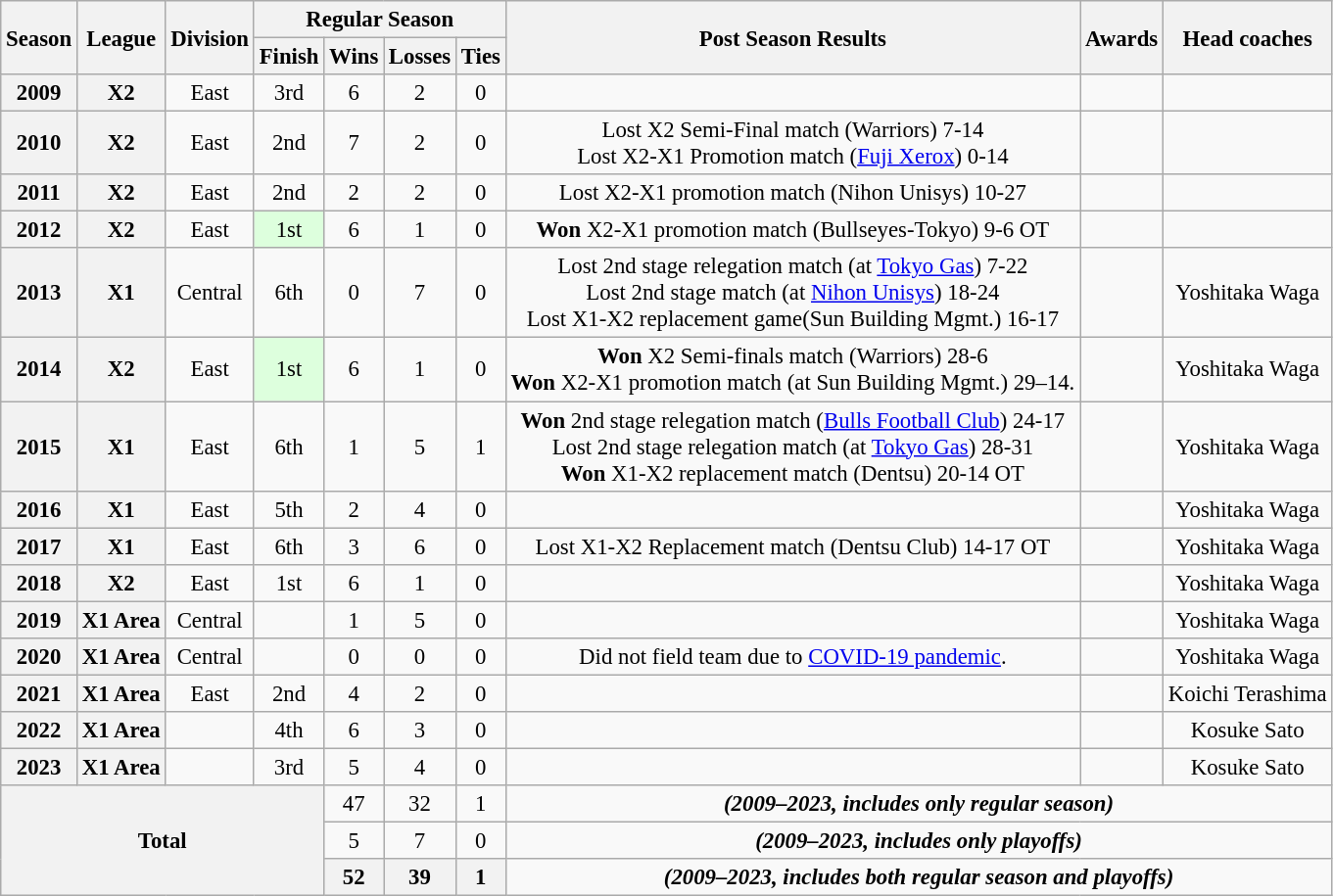<table class="wikitable" style="text-align:center; font-size:95%">
<tr>
<th rowspan="2">Season</th>
<th rowspan="2">League</th>
<th rowspan="2">Division</th>
<th colspan="4">Regular Season</th>
<th rowspan="2">Post Season Results</th>
<th rowspan="2">Awards</th>
<th rowspan="2">Head coaches</th>
</tr>
<tr>
<th>Finish</th>
<th>Wins</th>
<th>Losses</th>
<th>Ties</th>
</tr>
<tr>
<th align="center">2009</th>
<th align="center">X2</th>
<td align="center">East</td>
<td align="center" bgcolor="">3rd</td>
<td align="center">6</td>
<td align="center">2</td>
<td align="center">0</td>
<td></td>
<td></td>
<td></td>
</tr>
<tr>
<th align="center">2010</th>
<th align="center">X2</th>
<td align="center">East</td>
<td align="center" bgcolor="">2nd</td>
<td align="center">7</td>
<td align="center">2</td>
<td align="center">0</td>
<td>Lost X2 Semi-Final match (Warriors) 7-14<br>Lost X2-X1 Promotion match (<a href='#'>Fuji Xerox</a>) 0-14</td>
<td></td>
<td></td>
</tr>
<tr>
<th align="center">2011</th>
<th align="center">X2</th>
<td align="center">East</td>
<td align="center" bgcolor="">2nd</td>
<td align="center">2</td>
<td align="center">2</td>
<td align="center">0</td>
<td>Lost X2-X1 promotion match (Nihon Unisys) 10-27</td>
<td></td>
<td></td>
</tr>
<tr>
<th align="center">2012</th>
<th align="center">X2</th>
<td align="center">East</td>
<td align="center" bgcolor="#DDFFDD">1st</td>
<td align="center">6</td>
<td align="center">1</td>
<td align="center">0</td>
<td><strong>Won</strong> X2-X1 promotion match (Bullseyes-Tokyo) 9-6 OT</td>
<td></td>
<td></td>
</tr>
<tr>
<th align="center">2013</th>
<th align="center">X1</th>
<td align="center">Central</td>
<td align="center" bgcolor="">6th</td>
<td align="center">0</td>
<td align="center">7</td>
<td align="center">0</td>
<td>Lost 2nd stage relegation match (at <a href='#'>Tokyo Gas</a>) 7-22<br>Lost 2nd stage match (at <a href='#'>Nihon Unisys</a>) 18-24<br>Lost X1-X2 replacement game(Sun Building Mgmt.) 16-17</td>
<td></td>
<td>Yoshitaka Waga</td>
</tr>
<tr>
<th align="center">2014</th>
<th align="center">X2</th>
<td align="center">East</td>
<td align="center" bgcolor="#DDFFDD">1st</td>
<td align="center">6</td>
<td align="center">1</td>
<td align="center">0</td>
<td><strong>Won</strong> X2 Semi-finals match (Warriors) 28-6<br><strong>Won</strong> X2-X1 promotion match (at Sun Building Mgmt.) 29–14.</td>
<td></td>
<td>Yoshitaka Waga</td>
</tr>
<tr>
<th align="center">2015</th>
<th align="center">X1</th>
<td align="center">East</td>
<td align="center" bgcolor="">6th</td>
<td align="center">1</td>
<td align="center">5</td>
<td align="center">1</td>
<td><strong>Won</strong> 2nd stage relegation match (<a href='#'>Bulls Football Club</a>) 24-17<br>Lost 2nd stage relegation match (at <a href='#'>Tokyo Gas</a>) 28-31<br><strong>Won</strong> X1-X2 replacement match (Dentsu) 20-14 OT</td>
<td></td>
<td>Yoshitaka Waga</td>
</tr>
<tr>
<th align="center">2016</th>
<th align="center">X1</th>
<td align="center">East</td>
<td align="center" bgcolor="">5th</td>
<td align="center">2</td>
<td align="center">4</td>
<td align="center">0</td>
<td></td>
<td></td>
<td>Yoshitaka Waga</td>
</tr>
<tr>
<th align="center">2017</th>
<th align="center">X1</th>
<td align="center">East</td>
<td align="center">6th</td>
<td align="center">3</td>
<td align="center">6</td>
<td align="center">0</td>
<td>Lost X1-X2 Replacement match (Dentsu Club) 14-17 OT</td>
<td></td>
<td>Yoshitaka Waga</td>
</tr>
<tr>
<th align="center">2018</th>
<th align="center">X2</th>
<td align="center">East</td>
<td align="center">1st</td>
<td align="center">6</td>
<td align="center">1</td>
<td align="center">0</td>
<td></td>
<td></td>
<td>Yoshitaka Waga</td>
</tr>
<tr>
<th align="center">2019</th>
<th align="center">X1 Area</th>
<td align="center">Central</td>
<td align="center"></td>
<td align="center">1</td>
<td align="center">5</td>
<td align="center">0</td>
<td></td>
<td></td>
<td>Yoshitaka Waga</td>
</tr>
<tr>
<th align="center">2020</th>
<th align="center">X1 Area</th>
<td align="center">Central</td>
<td align="center"></td>
<td align="center">0</td>
<td align="center">0</td>
<td align="center">0</td>
<td>Did not field team due to <a href='#'>COVID-19 pandemic</a>.</td>
<td></td>
<td>Yoshitaka Waga</td>
</tr>
<tr>
<th align="center">2021</th>
<th align="center">X1 Area</th>
<td align="center">East</td>
<td align="center">2nd</td>
<td align="center">4</td>
<td align="center">2</td>
<td align="center">0</td>
<td></td>
<td></td>
<td>Koichi Terashima</td>
</tr>
<tr>
<th align="center">2022</th>
<th align="center">X1 Area</th>
<td align="center"></td>
<td align="center">4th</td>
<td align="center">6</td>
<td align="center">3</td>
<td align="center">0</td>
<td></td>
<td></td>
<td>Kosuke Sato</td>
</tr>
<tr>
<th align="center">2023</th>
<th align="center">X1 Area</th>
<td align="center"></td>
<td align="center">3rd</td>
<td align="center">5</td>
<td align="center">4</td>
<td align="center">0</td>
<td></td>
<td></td>
<td>Kosuke Sato</td>
</tr>
<tr>
<th align="center" rowSpan="4" colSpan="4">Total</th>
<td align="center">47</td>
<td align="center">32</td>
<td align="center">1</td>
<td colSpan="4"><strong><em>(2009–2023, includes only regular season)</em></strong></td>
</tr>
<tr>
<td align="center">5</td>
<td align="center">7</td>
<td align="center">0</td>
<td colSpan="4"><strong><em>(2009–2023, includes only playoffs)</em></strong></td>
</tr>
<tr>
<th align="center">52</th>
<th align="center">39</th>
<th align="center">1</th>
<td colSpan="4"><strong><em>(2009–2023, includes both regular season and playoffs)</em></strong></td>
</tr>
</table>
